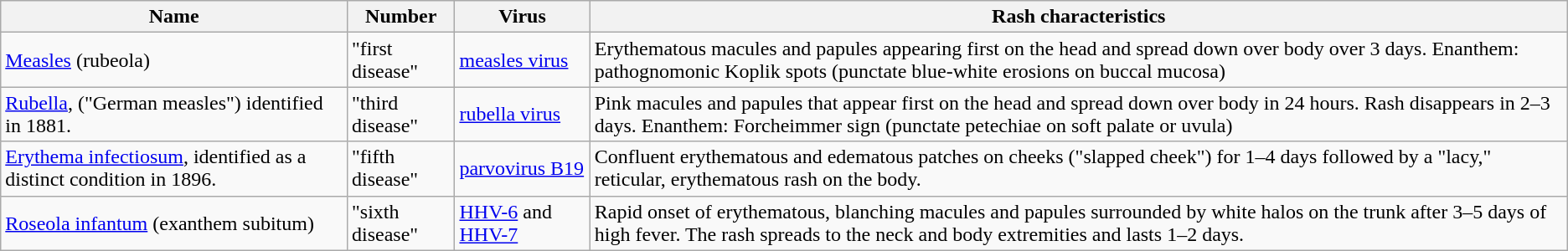<table class="wikitable">
<tr>
<th>Name</th>
<th>Number</th>
<th>Virus</th>
<th>Rash characteristics </th>
</tr>
<tr>
<td><a href='#'>Measles</a> (rubeola)</td>
<td>"first disease"</td>
<td><a href='#'>measles virus</a></td>
<td>Erythematous macules and papules appearing first on the head and spread down over body over 3 days. Enanthem: pathognomonic Koplik spots (punctate blue-white erosions on buccal mucosa)</td>
</tr>
<tr>
<td><a href='#'>Rubella</a>, ("German measles") identified in 1881.</td>
<td>"third disease"</td>
<td><a href='#'>rubella virus</a></td>
<td>Pink macules and papules that appear first on the head and spread down over body in 24 hours. Rash disappears in 2–3 days. Enanthem: Forcheimmer sign (punctate petechiae on soft palate or uvula)</td>
</tr>
<tr>
<td><a href='#'>Erythema infectiosum</a>, identified as a distinct condition in 1896.</td>
<td>"fifth disease"</td>
<td><a href='#'>parvovirus B19</a></td>
<td>Confluent erythematous and edematous patches on cheeks ("slapped cheek") for 1–4 days followed by a "lacy," reticular, erythematous rash on the body.</td>
</tr>
<tr>
<td><a href='#'>Roseola infantum</a> (exanthem subitum)</td>
<td>"sixth disease"</td>
<td><a href='#'>HHV-6</a> and <a href='#'>HHV-7</a></td>
<td>Rapid onset of erythematous, blanching macules and papules surrounded by white halos on the trunk after 3–5 days of high fever. The rash spreads to the neck and body extremities and lasts 1–2 days.</td>
</tr>
</table>
